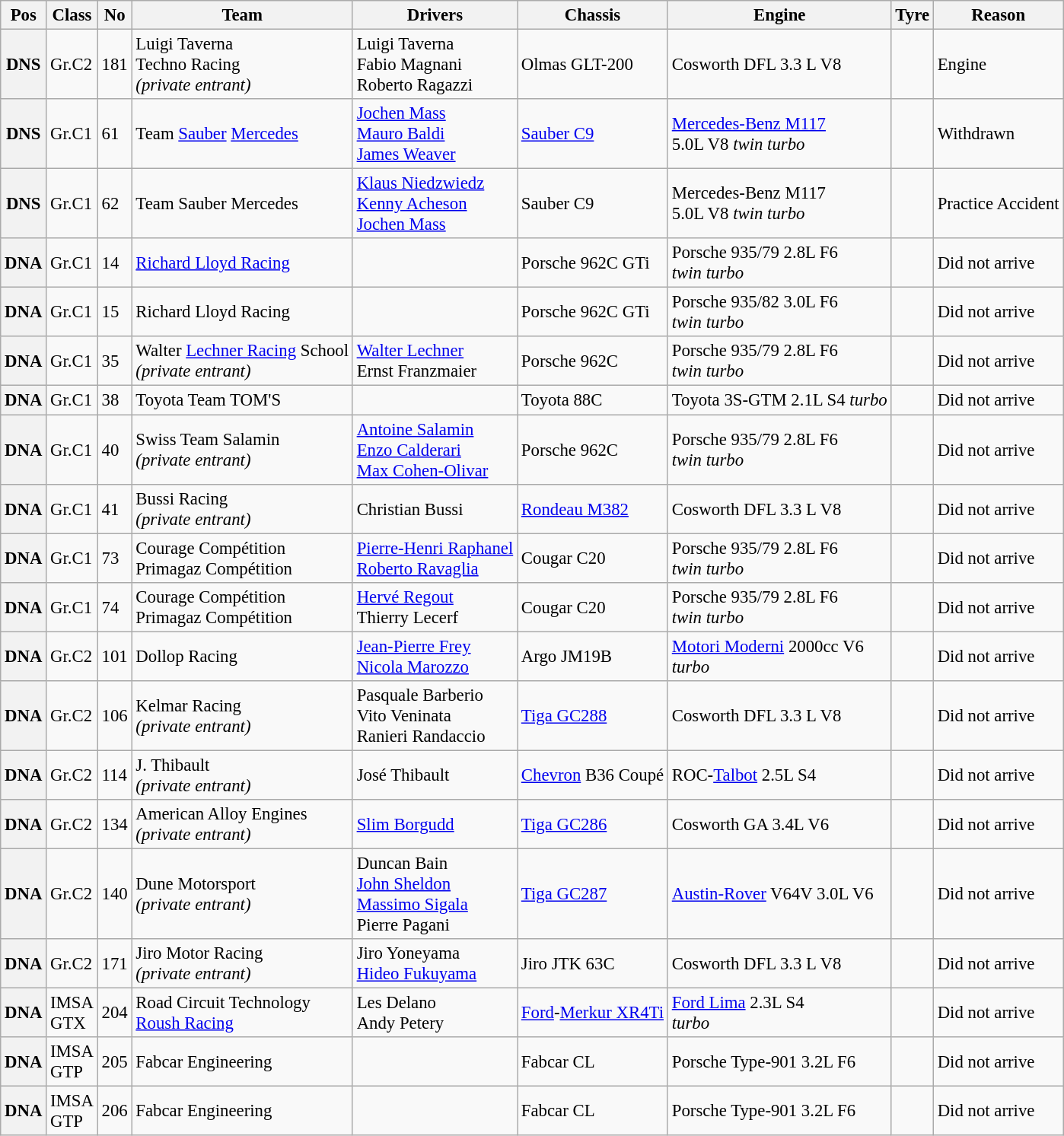<table class="wikitable" style="font-size: 95%;">
<tr>
<th>Pos</th>
<th>Class</th>
<th>No</th>
<th>Team</th>
<th>Drivers</th>
<th>Chassis</th>
<th>Engine</th>
<th>Tyre</th>
<th>Reason</th>
</tr>
<tr>
<th>DNS</th>
<td>Gr.C2</td>
<td>181</td>
<td> Luigi Taverna<br>Techno Racing<br><em>(private entrant)</em></td>
<td> Luigi Taverna<br> Fabio Magnani<br> Roberto Ragazzi</td>
<td>Olmas GLT-200</td>
<td>Cosworth DFL 3.3 L V8</td>
<td></td>
<td>Engine</td>
</tr>
<tr>
<th>DNS</th>
<td>Gr.C1</td>
<td>61</td>
<td> Team <a href='#'>Sauber</a> <a href='#'>Mercedes</a></td>
<td> <a href='#'>Jochen Mass</a><br> <a href='#'>Mauro Baldi</a><br> <a href='#'>James Weaver</a></td>
<td><a href='#'>Sauber C9</a></td>
<td><a href='#'>Mercedes-Benz M117</a> <br>5.0L V8 <em>twin turbo</em></td>
<td></td>
<td>Withdrawn</td>
</tr>
<tr>
<th>DNS</th>
<td>Gr.C1</td>
<td>62</td>
<td> Team Sauber Mercedes</td>
<td> <a href='#'>Klaus Niedzwiedz</a><br> <a href='#'>Kenny Acheson</a><br> <a href='#'>Jochen Mass</a></td>
<td>Sauber C9</td>
<td>Mercedes-Benz M117<br>5.0L V8 <em>twin turbo</em></td>
<td></td>
<td>Practice Accident</td>
</tr>
<tr>
<th>DNA</th>
<td>Gr.C1</td>
<td>14</td>
<td> <a href='#'>Richard Lloyd Racing</a></td>
<td></td>
<td>Porsche 962C GTi</td>
<td>Porsche 935/79 2.8L F6<br><em>twin turbo</em></td>
<td></td>
<td>Did not arrive</td>
</tr>
<tr>
<th>DNA</th>
<td>Gr.C1</td>
<td>15</td>
<td> Richard Lloyd Racing</td>
<td></td>
<td>Porsche 962C GTi</td>
<td>Porsche 935/82 3.0L F6<br><em>twin turbo</em></td>
<td></td>
<td>Did not arrive</td>
</tr>
<tr>
<th>DNA</th>
<td>Gr.C1</td>
<td>35</td>
<td> Walter <a href='#'>Lechner Racing</a> School<br><em>(private entrant)</em></td>
<td> <a href='#'>Walter Lechner</a><br> Ernst Franzmaier</td>
<td>Porsche 962C</td>
<td>Porsche 935/79 2.8L F6<br><em>twin turbo</em></td>
<td></td>
<td>Did not arrive</td>
</tr>
<tr>
<th>DNA</th>
<td>Gr.C1</td>
<td>38</td>
<td> Toyota Team TOM'S</td>
<td></td>
<td>Toyota 88C</td>
<td>Toyota 3S-GTM 2.1L S4 <em>turbo</em></td>
<td></td>
<td>Did not arrive</td>
</tr>
<tr>
<th>DNA</th>
<td>Gr.C1</td>
<td>40</td>
<td> Swiss Team Salamin<br><em>(private entrant)</em></td>
<td> <a href='#'>Antoine Salamin</a><br> <a href='#'>Enzo Calderari</a><br> <a href='#'>Max Cohen-Olivar</a></td>
<td>Porsche 962C</td>
<td>Porsche 935/79 2.8L F6<br><em>twin turbo</em></td>
<td></td>
<td>Did not arrive</td>
</tr>
<tr>
<th>DNA</th>
<td>Gr.C1</td>
<td>41</td>
<td> Bussi Racing<br><em>(private entrant)</em></td>
<td> Christian Bussi</td>
<td><a href='#'>Rondeau M382</a></td>
<td>Cosworth DFL 3.3 L V8</td>
<td></td>
<td>Did not arrive</td>
</tr>
<tr>
<th>DNA</th>
<td>Gr.C1</td>
<td>73</td>
<td> Courage Compétition<br> Primagaz Compétition</td>
<td> <a href='#'>Pierre-Henri Raphanel</a><br> <a href='#'>Roberto Ravaglia</a></td>
<td>Cougar C20</td>
<td>Porsche 935/79 2.8L F6<br><em>twin turbo</em></td>
<td></td>
<td>Did not arrive</td>
</tr>
<tr>
<th>DNA</th>
<td>Gr.C1</td>
<td>74</td>
<td> Courage Compétition<br> Primagaz Compétition</td>
<td> <a href='#'>Hervé Regout</a><br> Thierry Lecerf</td>
<td>Cougar C20</td>
<td>Porsche 935/79 2.8L F6<br><em>twin turbo</em></td>
<td></td>
<td>Did not arrive</td>
</tr>
<tr>
<th>DNA</th>
<td>Gr.C2</td>
<td>101</td>
<td> Dollop Racing</td>
<td> <a href='#'>Jean-Pierre Frey</a><br> <a href='#'>Nicola Marozzo</a></td>
<td>Argo JM19B</td>
<td><a href='#'>Motori Moderni</a> 2000cc V6<br><em>turbo</em></td>
<td></td>
<td>Did not arrive</td>
</tr>
<tr>
<th>DNA</th>
<td>Gr.C2</td>
<td>106</td>
<td> Kelmar Racing<br><em>(private entrant)</em></td>
<td> Pasquale Barberio<br> Vito Veninata<br> Ranieri Randaccio</td>
<td><a href='#'>Tiga GC288</a></td>
<td>Cosworth DFL 3.3 L V8</td>
<td></td>
<td>Did not arrive</td>
</tr>
<tr>
<th>DNA</th>
<td>Gr.C2</td>
<td>114</td>
<td> J. Thibault<br><em>(private entrant)</em></td>
<td> José Thibault</td>
<td><a href='#'>Chevron</a> B36 Coupé</td>
<td>ROC-<a href='#'>Talbot</a> 2.5L S4</td>
<td></td>
<td>Did not arrive</td>
</tr>
<tr>
<th>DNA</th>
<td>Gr.C2</td>
<td>134</td>
<td> American Alloy Engines<br><em>(private entrant)</em></td>
<td> <a href='#'>Slim Borgudd</a></td>
<td><a href='#'>Tiga GC286</a></td>
<td>Cosworth GA 3.4L V6</td>
<td></td>
<td>Did not arrive</td>
</tr>
<tr>
<th>DNA</th>
<td>Gr.C2</td>
<td>140</td>
<td> Dune Motorsport<br><em>(private entrant)</em></td>
<td> Duncan Bain<br> <a href='#'>John Sheldon</a><br> <a href='#'>Massimo Sigala</a><br> Pierre Pagani</td>
<td><a href='#'>Tiga GC287</a></td>
<td><a href='#'>Austin-Rover</a> V64V 3.0L V6</td>
<td></td>
<td>Did not arrive</td>
</tr>
<tr>
<th>DNA</th>
<td>Gr.C2</td>
<td>171</td>
<td> Jiro Motor Racing<br><em>(private entrant)</em></td>
<td> Jiro Yoneyama<br> <a href='#'>Hideo Fukuyama</a></td>
<td>Jiro JTK 63C</td>
<td>Cosworth DFL 3.3 L V8</td>
<td></td>
<td>Did not arrive</td>
</tr>
<tr>
<th>DNA</th>
<td>IMSA<br>GTX</td>
<td>204</td>
<td> Road Circuit Technology<br> <a href='#'>Roush Racing</a></td>
<td> Les Delano<br> Andy Petery</td>
<td><a href='#'>Ford</a>-<a href='#'>Merkur XR4Ti</a></td>
<td><a href='#'>Ford Lima</a> 2.3L S4<br><em>turbo</em></td>
<td></td>
<td>Did not arrive</td>
</tr>
<tr>
<th>DNA</th>
<td>IMSA<br>GTP</td>
<td>205</td>
<td> Fabcar Engineering</td>
<td></td>
<td>Fabcar CL</td>
<td>Porsche Type-901 3.2L F6</td>
<td></td>
<td>Did not arrive</td>
</tr>
<tr>
<th>DNA</th>
<td>IMSA<br>GTP</td>
<td>206</td>
<td> Fabcar Engineering</td>
<td></td>
<td>Fabcar CL</td>
<td>Porsche Type-901 3.2L F6</td>
<td></td>
<td>Did not arrive</td>
</tr>
</table>
